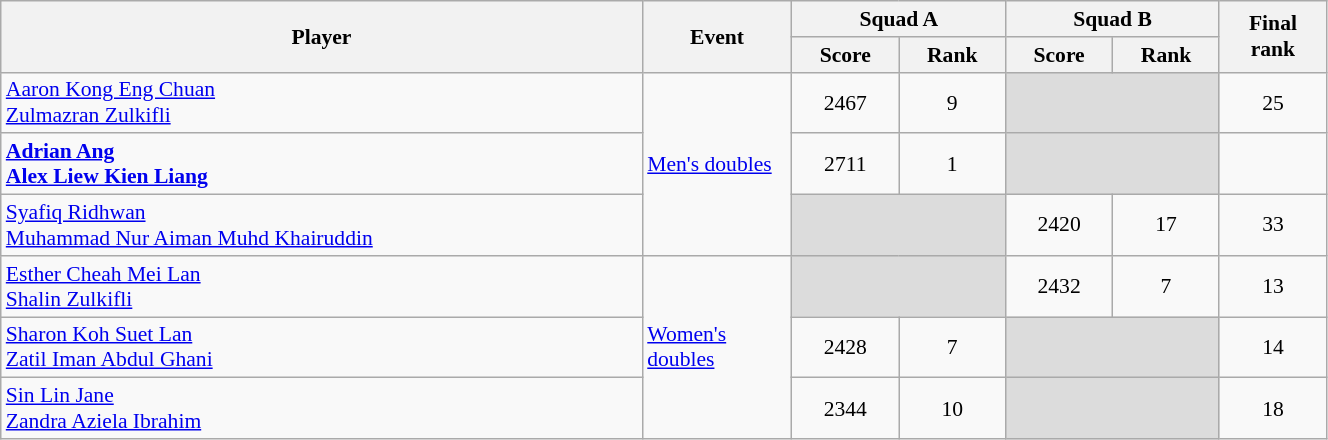<table class="wikitable" width="70%" style="text-align:center; font-size:90%">
<tr>
<th rowspan=2 width="30%">Player</th>
<th rowspan=2 width="7%">Event</th>
<th colspan=2 width="10%">Squad A</th>
<th colspan=2 width="10%">Squad B</th>
<th rowspan=2 width="5%">Final rank</th>
</tr>
<tr>
<th width="5%">Score</th>
<th width="5%">Rank</th>
<th width="5%">Score</th>
<th width="5%">Rank</th>
</tr>
<tr>
<td align=left><a href='#'>Aaron Kong Eng Chuan</a><br><a href='#'>Zulmazran Zulkifli</a></td>
<td rowspan=3 align=left><a href='#'>Men's doubles</a></td>
<td>2467</td>
<td>9</td>
<td bgcolor=#DCDCDC colspan=2></td>
<td>25</td>
</tr>
<tr>
<td align=left><strong><a href='#'>Adrian Ang</a><br><a href='#'>Alex Liew Kien Liang</a></strong></td>
<td>2711</td>
<td>1</td>
<td bgcolor=#DCDCDC colspan=2></td>
<td></td>
</tr>
<tr>
<td align=left><a href='#'>Syafiq Ridhwan</a><br><a href='#'>Muhammad Nur Aiman Muhd Khairuddin</a></td>
<td bgcolor=#DCDCDC colspan=2></td>
<td>2420</td>
<td>17</td>
<td>33</td>
</tr>
<tr>
<td align=left><a href='#'>Esther Cheah Mei Lan</a><br><a href='#'>Shalin Zulkifli</a></td>
<td rowspan=3 align=left><a href='#'>Women's doubles</a></td>
<td bgcolor=#DCDCDC colspan=2></td>
<td>2432</td>
<td>7</td>
<td>13</td>
</tr>
<tr>
<td align=left><a href='#'>Sharon Koh Suet Lan</a><br><a href='#'>Zatil Iman Abdul Ghani</a></td>
<td>2428</td>
<td>7</td>
<td bgcolor=#DCDCDC colspan=2></td>
<td>14</td>
</tr>
<tr>
<td align=left><a href='#'>Sin Lin Jane</a><br><a href='#'>Zandra Aziela Ibrahim</a></td>
<td>2344</td>
<td>10</td>
<td bgcolor=#DCDCDC colspan=2></td>
<td>18</td>
</tr>
</table>
